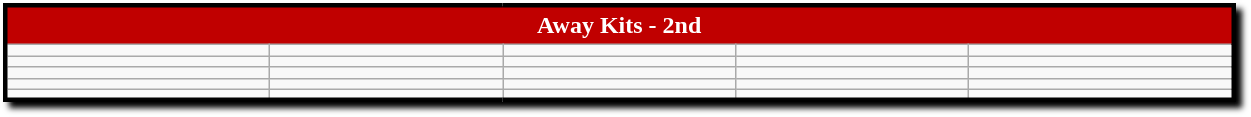<table class="wikitable mw-collapsible mw-collapsed" style="width:65%; border:solid 3px #000000; box-shadow: 4px 4px 4px #000000;">
<tr style="text-align:center; background-color:#C00000; color:#FFFFFF; font-weight:bold;">
<td colspan="5">Away Kits - 2nd</td>
</tr>
<tr>
<td></td>
<td></td>
<td></td>
<td></td>
<td></td>
</tr>
<tr>
<td></td>
<td></td>
<td></td>
<td></td>
<td></td>
</tr>
<tr>
<td></td>
<td></td>
<td></td>
<td></td>
<td></td>
</tr>
<tr>
<td></td>
<td></td>
<td></td>
<td></td>
<td></td>
</tr>
<tr>
<td></td>
<td></td>
<td></td>
<td></td>
</tr>
<tr>
</tr>
</table>
